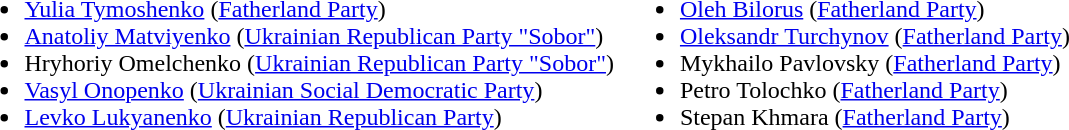<table>
<tr>
<td><br><ul><li><a href='#'>Yulia Tymoshenko</a> (<a href='#'>Fatherland Party</a>)</li><li><a href='#'>Anatoliy Matviyenko</a> (<a href='#'>Ukrainian Republican Party "Sobor"</a>)</li><li>Hryhoriy Omelchenko (<a href='#'>Ukrainian Republican Party "Sobor"</a>)</li><li><a href='#'>Vasyl Onopenko</a> (<a href='#'>Ukrainian Social Democratic Party</a>)</li><li><a href='#'>Levko Lukyanenko</a> (<a href='#'>Ukrainian Republican Party</a>)</li></ul></td>
<td><br><ul><li><a href='#'>Oleh Bilorus</a> (<a href='#'>Fatherland Party</a>)</li><li><a href='#'>Oleksandr Turchynov</a> (<a href='#'>Fatherland Party</a>)</li><li>Mykhailo Pavlovsky (<a href='#'>Fatherland Party</a>)</li><li>Petro Tolochko (<a href='#'>Fatherland Party</a>)</li><li>Stepan Khmara (<a href='#'>Fatherland Party</a>)</li></ul></td>
</tr>
</table>
